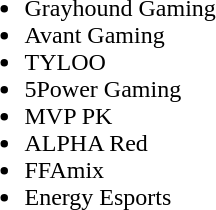<table cellspacing="30">
<tr>
<td><br><ul><li>Grayhound Gaming </li><li>Avant Gaming </li><li>TYLOO </li><li>5Power Gaming </li><li>MVP PK </li><li>ALPHA Red </li><li>FFAmix </li><li>Energy Esports </li></ul></td>
</tr>
<tr>
</tr>
</table>
